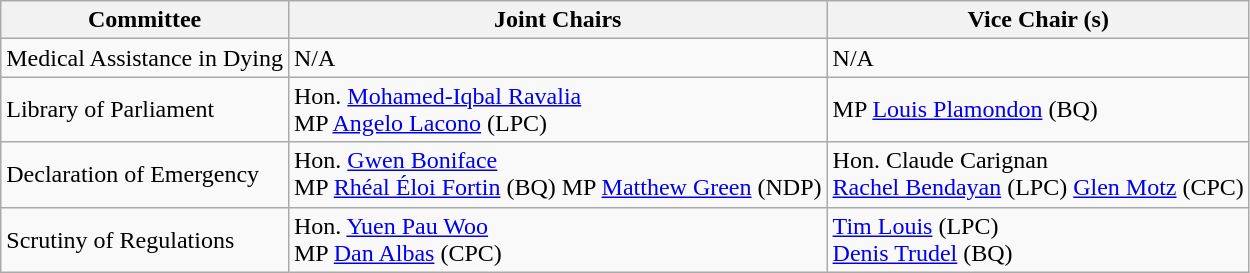<table class="wikitable">
<tr>
<th>Committee</th>
<th>Joint Chairs</th>
<th>Vice Chair (s)</th>
</tr>
<tr>
<td>Medical Assistance in Dying</td>
<td>N/A</td>
<td>N/A</td>
</tr>
<tr>
<td>Library of Parliament</td>
<td><abbr>Hon.</abbr> <a href='#'>Mohamed-Iqbal Ravalia</a><br>MP <a href='#'>Angelo Lacono</a> (LPC)</td>
<td>MP <a href='#'>Louis Plamondon</a> (BQ)</td>
</tr>
<tr>
<td>Declaration of Emergency</td>
<td><abbr>Hon.</abbr> <a href='#'>Gwen Boniface</a><br>MP <a href='#'>Rhéal Éloi Fortin</a> (BQ) 
MP <a href='#'>Matthew Green</a> (NDP)</td>
<td><abbr>Hon.</abbr> Claude Carignan<br><a href='#'>Rachel Bendayan</a> (LPC)
<a href='#'>Glen Motz</a> (CPC)</td>
</tr>
<tr>
<td>Scrutiny of Regulations</td>
<td><abbr>Hon.</abbr> <a href='#'>Yuen Pau Woo</a><br>MP <a href='#'>Dan Albas</a> (CPC)</td>
<td><a href='#'>Tim Louis</a> (LPC)<br><a href='#'>Denis Trudel</a> (BQ)</td>
</tr>
</table>
